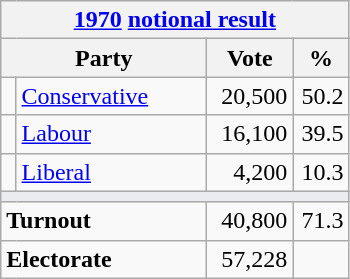<table class="wikitable">
<tr>
<th colspan="4"><a href='#'>1970</a> <a href='#'>notional result</a></th>
</tr>
<tr>
<th bgcolor="#DDDDFF" width="130px" colspan="2">Party</th>
<th bgcolor="#DDDDFF" width="50px">Vote</th>
<th bgcolor="#DDDDFF" width="30px">%</th>
</tr>
<tr>
<td></td>
<td><a href='#'>Conservative</a></td>
<td align=right>20,500</td>
<td align=right>50.2</td>
</tr>
<tr>
<td></td>
<td><a href='#'>Labour</a></td>
<td align=right>16,100</td>
<td align=right>39.5</td>
</tr>
<tr>
<td></td>
<td><a href='#'>Liberal</a></td>
<td align=right>4,200</td>
<td align=right>10.3</td>
</tr>
<tr>
<td colspan="4" bgcolor="#EAECF0"></td>
</tr>
<tr>
<td colspan="2"><strong>Turnout</strong></td>
<td align=right>40,800</td>
<td align=right>71.3</td>
</tr>
<tr>
<td colspan="2"><strong>Electorate</strong></td>
<td align=right>57,228</td>
</tr>
</table>
